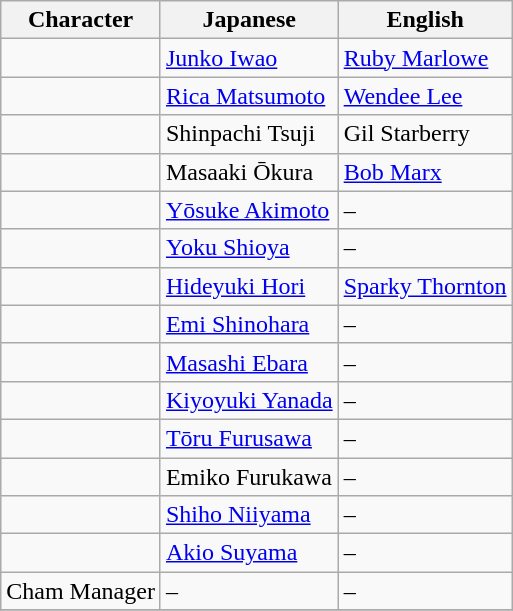<table class="wikitable">
<tr>
<th>Character</th>
<th>Japanese</th>
<th>English</th>
</tr>
<tr>
<td></td>
<td><a href='#'>Junko Iwao</a></td>
<td><a href='#'>Ruby Marlowe</a></td>
</tr>
<tr>
<td></td>
<td><a href='#'>Rica Matsumoto</a></td>
<td><a href='#'>Wendee Lee</a></td>
</tr>
<tr>
<td></td>
<td>Shinpachi Tsuji</td>
<td>Gil Starberry</td>
</tr>
<tr>
<td></td>
<td>Masaaki Ōkura</td>
<td><a href='#'>Bob Marx</a></td>
</tr>
<tr>
<td></td>
<td><a href='#'>Yōsuke Akimoto</a></td>
<td>–</td>
</tr>
<tr>
<td></td>
<td><a href='#'>Yoku Shioya</a></td>
<td>–</td>
</tr>
<tr>
<td></td>
<td><a href='#'>Hideyuki Hori</a></td>
<td><a href='#'>Sparky Thornton</a></td>
</tr>
<tr>
<td></td>
<td><a href='#'>Emi Shinohara</a></td>
<td>–</td>
</tr>
<tr>
<td></td>
<td><a href='#'>Masashi Ebara</a></td>
<td>–</td>
</tr>
<tr>
<td></td>
<td><a href='#'>Kiyoyuki Yanada</a></td>
<td>–</td>
</tr>
<tr>
<td></td>
<td><a href='#'>Tōru Furusawa</a></td>
<td>–</td>
</tr>
<tr>
<td></td>
<td>Emiko Furukawa</td>
<td>–</td>
</tr>
<tr>
<td></td>
<td><a href='#'>Shiho Niiyama</a></td>
<td>–</td>
</tr>
<tr>
<td></td>
<td><a href='#'>Akio Suyama</a></td>
<td>–</td>
</tr>
<tr>
<td>Cham Manager</td>
<td>–</td>
<td>–</td>
</tr>
<tr>
</tr>
</table>
